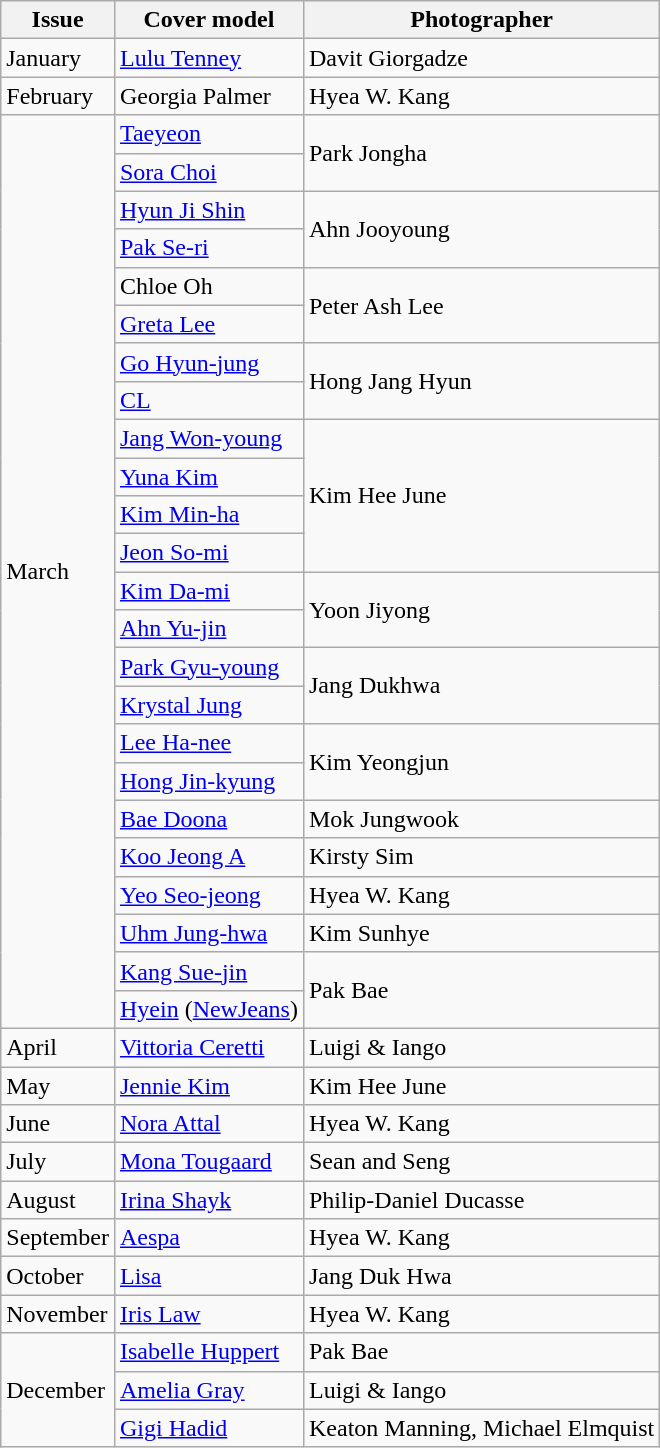<table class="sortable wikitable">
<tr>
<th>Issue</th>
<th>Cover model</th>
<th>Photographer</th>
</tr>
<tr>
<td>January</td>
<td><a href='#'>Lulu Tenney</a></td>
<td>Davit Giorgadze</td>
</tr>
<tr>
<td>February</td>
<td>Georgia Palmer</td>
<td>Hyea W. Kang</td>
</tr>
<tr>
<td rowspan="24">March</td>
<td><a href='#'>Taeyeon</a></td>
<td rowspan="2">Park Jongha</td>
</tr>
<tr>
<td><a href='#'>Sora Choi</a></td>
</tr>
<tr>
<td><a href='#'>Hyun Ji Shin</a></td>
<td rowspan="2">Ahn Jooyoung</td>
</tr>
<tr>
<td><a href='#'>Pak Se-ri</a></td>
</tr>
<tr>
<td>Chloe Oh</td>
<td rowspan="2">Peter Ash Lee</td>
</tr>
<tr>
<td><a href='#'>Greta Lee</a></td>
</tr>
<tr>
<td><a href='#'>Go Hyun-jung</a></td>
<td rowspan="2">Hong Jang Hyun</td>
</tr>
<tr>
<td><a href='#'>CL</a></td>
</tr>
<tr>
<td><a href='#'>Jang Won-young</a></td>
<td rowspan="4">Kim Hee June</td>
</tr>
<tr>
<td><a href='#'>Yuna Kim</a></td>
</tr>
<tr>
<td><a href='#'>Kim Min-ha</a></td>
</tr>
<tr>
<td><a href='#'>Jeon So-mi</a></td>
</tr>
<tr>
<td><a href='#'>Kim Da-mi</a></td>
<td rowspan="2">Yoon Jiyong</td>
</tr>
<tr>
<td><a href='#'>Ahn Yu-jin</a></td>
</tr>
<tr>
<td><a href='#'>Park Gyu-young</a></td>
<td rowspan="2">Jang Dukhwa</td>
</tr>
<tr>
<td><a href='#'>Krystal Jung</a></td>
</tr>
<tr>
<td><a href='#'>Lee Ha-nee</a></td>
<td rowspan="2">Kim Yeongjun</td>
</tr>
<tr>
<td><a href='#'>Hong Jin-kyung</a></td>
</tr>
<tr>
<td><a href='#'>Bae Doona</a></td>
<td>Mok Jungwook</td>
</tr>
<tr>
<td><a href='#'>Koo Jeong A</a></td>
<td>Kirsty Sim</td>
</tr>
<tr>
<td><a href='#'>Yeo Seo-jeong</a></td>
<td>Hyea W. Kang</td>
</tr>
<tr>
<td><a href='#'>Uhm Jung-hwa</a></td>
<td>Kim Sunhye</td>
</tr>
<tr>
<td><a href='#'>Kang Sue-jin</a></td>
<td rowspan="2">Pak Bae</td>
</tr>
<tr>
<td><a href='#'>Hyein</a> (<a href='#'>NewJeans</a>)</td>
</tr>
<tr>
<td>April</td>
<td><a href='#'>Vittoria Ceretti</a></td>
<td>Luigi & Iango</td>
</tr>
<tr>
<td>May</td>
<td><a href='#'>Jennie Kim</a></td>
<td>Kim Hee June</td>
</tr>
<tr>
<td>June</td>
<td><a href='#'>Nora Attal</a></td>
<td>Hyea W. Kang</td>
</tr>
<tr>
<td>July</td>
<td><a href='#'>Mona Tougaard</a></td>
<td>Sean and Seng</td>
</tr>
<tr>
<td>August</td>
<td><a href='#'>Irina Shayk</a></td>
<td>Philip-Daniel Ducasse</td>
</tr>
<tr>
<td>September</td>
<td><a href='#'>Aespa</a></td>
<td>Hyea W. Kang</td>
</tr>
<tr>
<td>October</td>
<td><a href='#'>Lisa</a></td>
<td>Jang Duk Hwa</td>
</tr>
<tr>
<td>November</td>
<td><a href='#'>Iris Law</a></td>
<td>Hyea W. Kang</td>
</tr>
<tr>
<td rowspan="3">December</td>
<td><a href='#'>Isabelle Huppert</a></td>
<td>Pak Bae</td>
</tr>
<tr>
<td><a href='#'>Amelia Gray</a></td>
<td>Luigi & Iango</td>
</tr>
<tr>
<td><a href='#'>Gigi Hadid</a></td>
<td>Keaton Manning, Michael Elmquist</td>
</tr>
</table>
